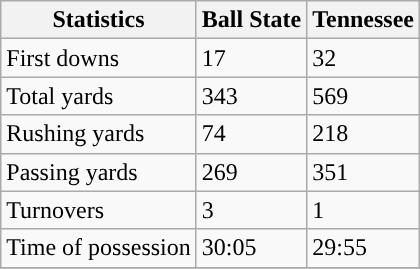<table class="wikitable">
<tr>
<th>Statistics</th>
<th>Ball State</th>
<th>Tennessee</th>
</tr>
<tr>
<td>First downs</td>
<td>17</td>
<td>32</td>
</tr>
<tr>
<td>Total yards</td>
<td>343</td>
<td>569</td>
</tr>
<tr>
<td>Rushing yards</td>
<td>74</td>
<td>218</td>
</tr>
<tr>
<td>Passing yards</td>
<td>269</td>
<td>351</td>
</tr>
<tr>
<td>Turnovers</td>
<td>3</td>
<td>1</td>
</tr>
<tr>
<td>Time of possession</td>
<td>30:05</td>
<td>29:55</td>
</tr>
<tr>
</tr>
</table>
